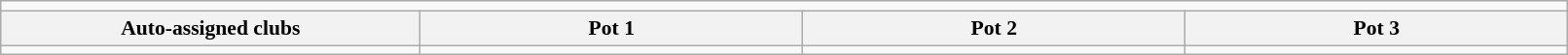<table class="wikitable mw-collapsible mw-collapsed" style="font-size: 90%" width=85%>
<tr>
<td colspan=4></td>
</tr>
<tr>
<th width=220>Auto-assigned clubs</th>
<th width=200>Pot 1</th>
<th width=200>Pot 2</th>
<th width=200>Pot 3</th>
</tr>
<tr>
<td valign=top></td>
<td valign=top></td>
<td valign=top></td>
<td valign=top></td>
</tr>
</table>
